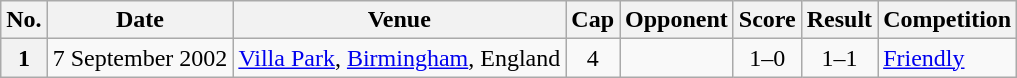<table class="wikitable sortable plainrowheaders">
<tr>
<th scope=col>No.</th>
<th scope=col>Date</th>
<th scope=col>Venue</th>
<th scope=col>Cap</th>
<th scope=col>Opponent</th>
<th scope=col>Score</th>
<th scope=col>Result</th>
<th scope=col>Competition</th>
</tr>
<tr>
<th scope=row style=text-align:center>1</th>
<td>7 September 2002</td>
<td><a href='#'>Villa Park</a>, <a href='#'>Birmingham</a>, England</td>
<td align=center>4</td>
<td></td>
<td align=center>1–0</td>
<td align=center>1–1</td>
<td><a href='#'>Friendly</a></td>
</tr>
</table>
